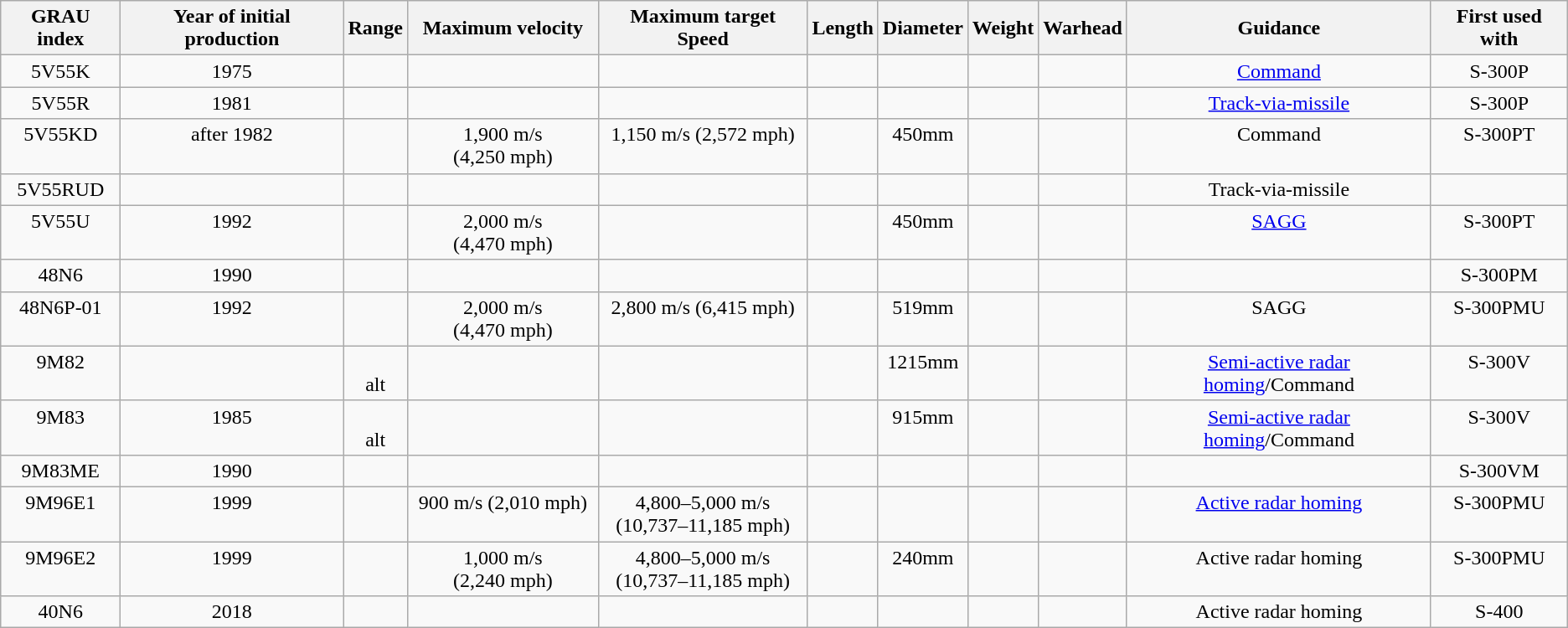<table class="wikitable" style="text-align:center;">
<tr>
<th>GRAU index</th>
<th>Year of initial production</th>
<th>Range</th>
<th>Maximum velocity</th>
<th>Maximum target Speed</th>
<th>Length</th>
<th>Diameter</th>
<th>Weight</th>
<th>Warhead</th>
<th>Guidance</th>
<th>First used with</th>
</tr>
<tr valign=top>
<td>5V55K</td>
<td>1975</td>
<td></td>
<td></td>
<td></td>
<td></td>
<td></td>
<td></td>
<td></td>
<td><a href='#'>Command</a></td>
<td>S-300P</td>
</tr>
<tr valign=top>
<td>5V55R</td>
<td>1981</td>
<td></td>
<td></td>
<td></td>
<td></td>
<td></td>
<td></td>
<td></td>
<td><a href='#'>Track-via-missile</a></td>
<td>S-300P</td>
</tr>
<tr valign=top>
<td>5V55KD</td>
<td>after 1982</td>
<td></td>
<td>1,900 m/s (4,250 mph)</td>
<td>1,150 m/s (2,572 mph)</td>
<td></td>
<td>450mm</td>
<td></td>
<td></td>
<td>Command</td>
<td>S-300PT</td>
</tr>
<tr valign=top>
<td>5V55RUD</td>
<td></td>
<td></td>
<td></td>
<td></td>
<td></td>
<td></td>
<td></td>
<td></td>
<td>Track-via-missile</td>
<td></td>
</tr>
<tr valign=top>
<td>5V55U</td>
<td>1992</td>
<td></td>
<td>2,000 m/s (4,470 mph)</td>
<td></td>
<td></td>
<td>450mm</td>
<td></td>
<td></td>
<td><a href='#'>SAGG</a></td>
<td>S-300PT</td>
</tr>
<tr valign=top>
<td>48N6</td>
<td>1990</td>
<td></td>
<td></td>
<td></td>
<td></td>
<td></td>
<td></td>
<td></td>
<td></td>
<td>S-300PM</td>
</tr>
<tr valign=top>
<td>48N6P-01</td>
<td>1992</td>
<td></td>
<td>2,000 m/s (4,470 mph)</td>
<td>2,800 m/s (6,415 mph)</td>
<td></td>
<td>519mm</td>
<td></td>
<td></td>
<td>SAGG</td>
<td>S-300PMU</td>
</tr>
<tr valign=top>
<td>9M82</td>
<td></td>
<td><br> alt</td>
<td></td>
<td></td>
<td></td>
<td>1215mm</td>
<td></td>
<td></td>
<td><a href='#'>Semi-active radar homing</a>/Command</td>
<td>S-300V</td>
</tr>
<tr valign=top>
<td>9M83</td>
<td>1985</td>
<td><br> alt</td>
<td></td>
<td></td>
<td></td>
<td>915mm</td>
<td></td>
<td></td>
<td><a href='#'>Semi-active radar homing</a>/Command</td>
<td>S-300V</td>
</tr>
<tr valign=top>
<td>9M83ME</td>
<td>1990</td>
<td></td>
<td></td>
<td></td>
<td></td>
<td></td>
<td></td>
<td></td>
<td></td>
<td>S-300VM</td>
</tr>
<tr valign=top>
<td>9M96E1</td>
<td>1999</td>
<td></td>
<td>900 m/s (2,010 mph)</td>
<td>4,800–5,000 m/s<br>(10,737–11,185 mph)</td>
<td></td>
<td></td>
<td></td>
<td></td>
<td><a href='#'>Active radar homing</a></td>
<td>S-300PMU</td>
</tr>
<tr valign=top>
<td>9M96E2</td>
<td>1999</td>
<td></td>
<td>1,000 m/s (2,240 mph)</td>
<td>4,800–5,000 m/s<br>(10,737–11,185 mph)</td>
<td></td>
<td>240mm</td>
<td></td>
<td></td>
<td>Active radar homing</td>
<td>S-300PMU</td>
</tr>
<tr valign=top>
<td>40N6</td>
<td>2018</td>
<td></td>
<td></td>
<td></td>
<td></td>
<td></td>
<td></td>
<td></td>
<td>Active radar homing</td>
<td>S-400</td>
</tr>
</table>
